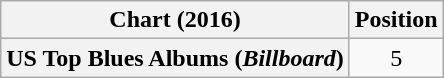<table class="wikitable plainrowheaders" style="text-align:center">
<tr>
<th scope="col">Chart (2016)</th>
<th scope="col">Position</th>
</tr>
<tr>
<th scope="row">US Top Blues Albums (<em>Billboard</em>)</th>
<td>5</td>
</tr>
</table>
